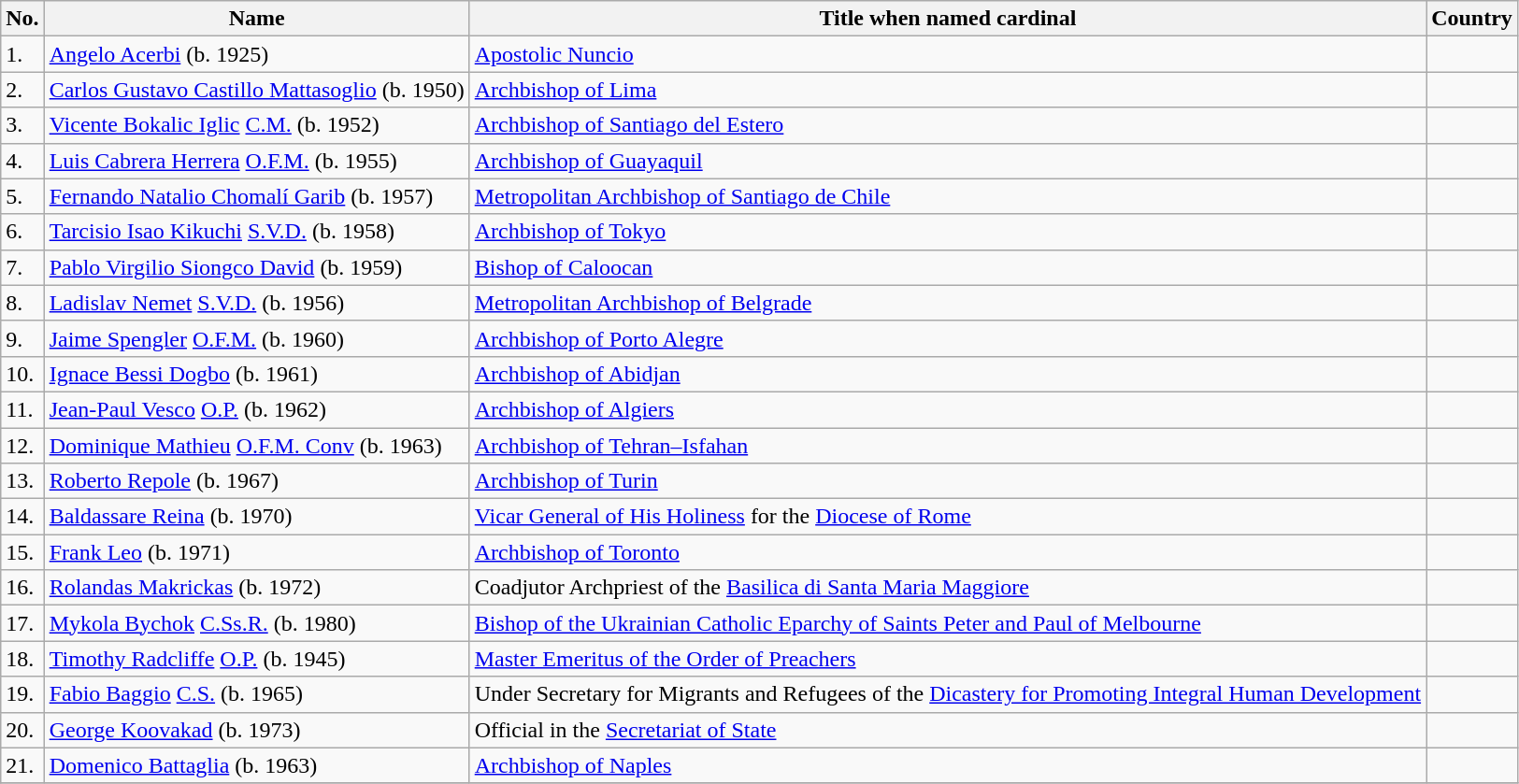<table class="wikitable sortable" border="1">
<tr>
<th>No.</th>
<th>Name</th>
<th>Title when named cardinal</th>
<th>Country</th>
</tr>
<tr>
<td>1.</td>
<td><a href='#'>Angelo Acerbi</a>  (b. 1925)</td>
<td><a href='#'>Apostolic Nuncio</a></td>
<td></td>
</tr>
<tr>
<td>2.</td>
<td><a href='#'>Carlos Gustavo Castillo Mattasoglio</a> (b. 1950)</td>
<td><a href='#'>Archbishop of Lima</a></td>
<td></td>
</tr>
<tr>
<td>3.</td>
<td><a href='#'>Vicente Bokalic Iglic</a> <a href='#'>C.M.</a> (b. 1952)</td>
<td><a href='#'>Archbishop of Santiago del Estero</a></td>
<td></td>
</tr>
<tr>
<td>4.</td>
<td><a href='#'>Luis Cabrera Herrera</a> <a href='#'>O.F.M.</a> (b. 1955)</td>
<td><a href='#'>Archbishop of Guayaquil</a></td>
<td></td>
</tr>
<tr>
<td>5.</td>
<td><a href='#'>Fernando Natalio Chomalí Garib</a> (b. 1957)</td>
<td><a href='#'>Metropolitan Archbishop of Santiago de Chile</a></td>
<td></td>
</tr>
<tr>
<td>6.</td>
<td><a href='#'>Tarcisio Isao Kikuchi</a> <a href='#'>S.V.D.</a> (b. 1958)</td>
<td><a href='#'>Archbishop of Tokyo</a></td>
<td></td>
</tr>
<tr>
<td>7.</td>
<td><a href='#'>Pablo Virgilio Siongco David</a> (b. 1959)</td>
<td><a href='#'>Bishop of Caloocan</a></td>
<td></td>
</tr>
<tr>
<td>8.</td>
<td><a href='#'>Ladislav Nemet</a> <a href='#'>S.V.D.</a> (b. 1956)</td>
<td><a href='#'>Metropolitan Archbishop of Belgrade</a></td>
<td></td>
</tr>
<tr>
<td>9.</td>
<td><a href='#'>Jaime Spengler</a> <a href='#'>O.F.M.</a> (b. 1960)</td>
<td><a href='#'>Archbishop of Porto Alegre</a></td>
<td></td>
</tr>
<tr>
<td>10.</td>
<td><a href='#'>Ignace Bessi Dogbo</a> (b. 1961)</td>
<td><a href='#'>Archbishop of Abidjan</a></td>
<td></td>
</tr>
<tr>
<td>11.</td>
<td><a href='#'>Jean-Paul Vesco</a> <a href='#'>O.P.</a> (b. 1962)</td>
<td><a href='#'>Archbishop of Algiers</a></td>
<td></td>
</tr>
<tr>
<td>12.</td>
<td><a href='#'>Dominique Mathieu</a> <a href='#'>O.F.M. Conv</a> (b. 1963)</td>
<td><a href='#'>Archbishop of Tehran–Isfahan</a></td>
<td></td>
</tr>
<tr>
<td>13.</td>
<td><a href='#'>Roberto Repole</a> (b. 1967)</td>
<td><a href='#'>Archbishop of Turin</a></td>
<td></td>
</tr>
<tr>
<td>14.</td>
<td><a href='#'>Baldassare Reina</a> (b. 1970)</td>
<td><a href='#'>Vicar General of His Holiness</a> for the <a href='#'>Diocese of Rome</a></td>
<td></td>
</tr>
<tr>
<td>15.</td>
<td><a href='#'>Frank Leo</a> (b. 1971)</td>
<td><a href='#'>Archbishop of Toronto</a></td>
<td></td>
</tr>
<tr>
<td>16.</td>
<td><a href='#'>Rolandas Makrickas</a> (b. 1972)</td>
<td>Coadjutor Archpriest of the <a href='#'>Basilica di Santa Maria Maggiore</a></td>
<td></td>
</tr>
<tr>
<td>17.</td>
<td><a href='#'>Mykola Bychok</a> <a href='#'>C.Ss.R.</a> (b. 1980)</td>
<td><a href='#'>Bishop of the Ukrainian Catholic Eparchy of Saints Peter and Paul of Melbourne</a></td>
<td></td>
</tr>
<tr>
<td>18.</td>
<td><a href='#'>Timothy Radcliffe</a> <a href='#'>O.P.</a> (b. 1945)</td>
<td><a href='#'>Master Emeritus of the Order of Preachers</a></td>
<td></td>
</tr>
<tr>
<td>19.</td>
<td><a href='#'>Fabio Baggio</a> <a href='#'>C.S.</a> (b. 1965)</td>
<td>Under Secretary for Migrants and Refugees of the <a href='#'>Dicastery for Promoting Integral Human Development</a></td>
<td></td>
</tr>
<tr>
<td>20.</td>
<td><a href='#'>George Koovakad</a> (b. 1973)</td>
<td>Official in the <a href='#'>Secretariat of State</a></td>
<td></td>
</tr>
<tr>
<td>21.</td>
<td><a href='#'>Domenico Battaglia</a> (b. 1963)</td>
<td><a href='#'>Archbishop of Naples</a></td>
<td></td>
</tr>
<tr>
</tr>
</table>
